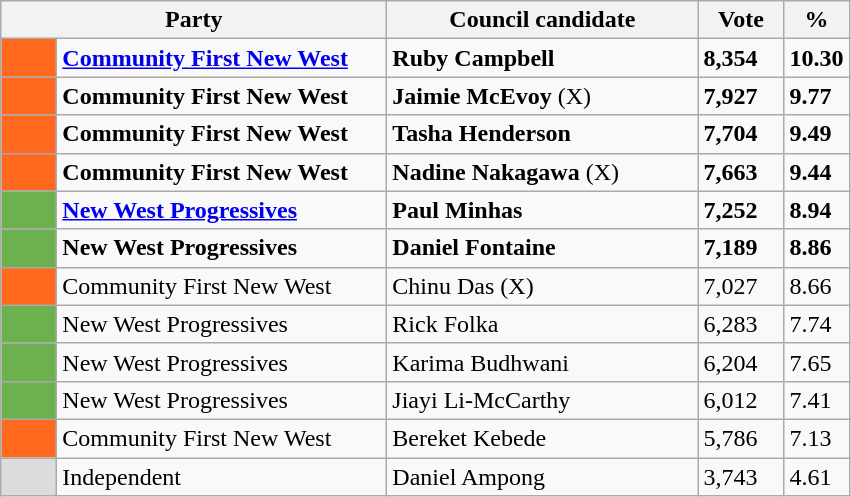<table class="wikitable">
<tr>
<th width="250px" colspan="2">Party</th>
<th width="200px">Council candidate</th>
<th width="50px">Vote</th>
<th width="30px">%</th>
</tr>
<tr>
<td style="background:#ff681d;" width="30px"> </td>
<td><strong><a href='#'>Community First New West</a></strong></td>
<td><strong>Ruby Campbell</strong> </td>
<td><strong>8,354</strong></td>
<td><strong>10.30</strong></td>
</tr>
<tr>
<td style="background:#ff681d;" width="30px"> </td>
<td><strong>Community First New West</strong></td>
<td><strong>Jaimie McEvoy</strong> (X) </td>
<td><strong>7,927</strong></td>
<td><strong>9.77</strong></td>
</tr>
<tr>
<td style="background:#ff681d;" width="30px"> </td>
<td><strong>Community First New West</strong></td>
<td><strong>Tasha Henderson</strong> </td>
<td><strong>7,704</strong></td>
<td><strong>9.49</strong></td>
</tr>
<tr>
<td style="background:#ff681d;" width="30px"> </td>
<td><strong>Community First New West</strong></td>
<td><strong>Nadine Nakagawa</strong> (X) </td>
<td><strong>7,663</strong></td>
<td><strong>9.44</strong></td>
</tr>
<tr>
<td style="background:#6bb24f;" width="30px"> </td>
<td><strong><a href='#'>New West Progressives</a></strong></td>
<td><strong>Paul Minhas</strong> </td>
<td><strong>7,252</strong></td>
<td><strong>8.94</strong></td>
</tr>
<tr>
<td style="background:#6bb24f;" width="30px"> </td>
<td><strong>New West Progressives</strong></td>
<td><strong>Daniel Fontaine</strong> </td>
<td><strong>7,189</strong></td>
<td><strong>8.86</strong></td>
</tr>
<tr>
<td style="background:#ff681d;" width="30px"> </td>
<td>Community First New West</td>
<td>Chinu Das (X)</td>
<td>7,027</td>
<td>8.66</td>
</tr>
<tr>
<td style="background:#6bb24f;" width="30px"> </td>
<td>New West Progressives</td>
<td>Rick Folka</td>
<td>6,283</td>
<td>7.74</td>
</tr>
<tr>
<td style="background:#6bb24f;" width="30px"> </td>
<td>New West Progressives</td>
<td>Karima Budhwani</td>
<td>6,204</td>
<td>7.65</td>
</tr>
<tr>
<td style="background:#6bb24f;" width="30px"> </td>
<td>New West Progressives</td>
<td>Jiayi Li-McCarthy</td>
<td>6,012</td>
<td>7.41</td>
</tr>
<tr>
<td style="background:#ff681d;" width="30px"> </td>
<td>Community First New West</td>
<td>Bereket Kebede</td>
<td>5,786</td>
<td>7.13</td>
</tr>
<tr>
<td style="background:gainsboro" width="30px"> </td>
<td>Independent</td>
<td>Daniel Ampong</td>
<td>3,743</td>
<td>4.61</td>
</tr>
</table>
